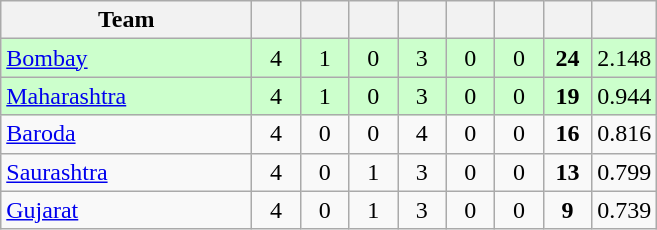<table class="wikitable" style="text-align:center">
<tr>
<th style="width:160px">Team</th>
<th style="width:25px"></th>
<th style="width:25px"></th>
<th style="width:25px"></th>
<th style="width:25px"></th>
<th style="width:25px"></th>
<th style="width:25px"></th>
<th style="width:25px"></th>
<th style="width:25px;"></th>
</tr>
<tr style="background:#cfc;">
<td style="text-align:left"><a href='#'>Bombay</a></td>
<td>4</td>
<td>1</td>
<td>0</td>
<td>3</td>
<td>0</td>
<td>0</td>
<td><strong>24</strong></td>
<td>2.148</td>
</tr>
<tr style="background:#cfc;">
<td style="text-align:left"><a href='#'>Maharashtra</a></td>
<td>4</td>
<td>1</td>
<td>0</td>
<td>3</td>
<td>0</td>
<td>0</td>
<td><strong>19</strong></td>
<td>0.944</td>
</tr>
<tr>
<td style="text-align:left"><a href='#'>Baroda</a></td>
<td>4</td>
<td>0</td>
<td>0</td>
<td>4</td>
<td>0</td>
<td>0</td>
<td><strong>16</strong></td>
<td>0.816</td>
</tr>
<tr>
<td style="text-align:left"><a href='#'>Saurashtra</a></td>
<td>4</td>
<td>0</td>
<td>1</td>
<td>3</td>
<td>0</td>
<td>0</td>
<td><strong>13</strong></td>
<td>0.799</td>
</tr>
<tr>
<td style="text-align:left"><a href='#'>Gujarat</a></td>
<td>4</td>
<td>0</td>
<td>1</td>
<td>3</td>
<td>0</td>
<td>0</td>
<td><strong>9</strong></td>
<td>0.739</td>
</tr>
</table>
